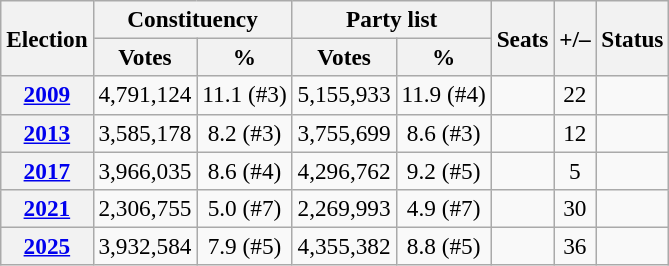<table class="wikitable" style="font-size:97%; text-align:center;">
<tr>
<th rowspan=2>Election</th>
<th colspan=2>Constituency</th>
<th colspan=2>Party list</th>
<th rowspan=2>Seats</th>
<th rowspan=2>+/–</th>
<th rowspan=2>Status</th>
</tr>
<tr>
<th>Votes</th>
<th>%</th>
<th>Votes</th>
<th>%</th>
</tr>
<tr>
<th><a href='#'>2009</a></th>
<td>4,791,124</td>
<td>11.1 (#3)</td>
<td>5,155,933</td>
<td>11.9 (#4)</td>
<td></td>
<td> 22</td>
<td></td>
</tr>
<tr>
<th><a href='#'>2013</a></th>
<td>3,585,178</td>
<td>8.2 (#3)</td>
<td>3,755,699</td>
<td>8.6 (#3)</td>
<td></td>
<td> 12</td>
<td></td>
</tr>
<tr>
<th><a href='#'>2017</a></th>
<td>3,966,035</td>
<td>8.6 (#4)</td>
<td>4,296,762</td>
<td>9.2 (#5)</td>
<td></td>
<td> 5</td>
<td></td>
</tr>
<tr>
<th><a href='#'>2021</a></th>
<td>2,306,755</td>
<td>5.0 (#7)</td>
<td>2,269,993</td>
<td>4.9 (#7)</td>
<td></td>
<td> 30</td>
<td></td>
</tr>
<tr>
<th><a href='#'>2025</a></th>
<td>3,932,584</td>
<td>7.9 (#5)</td>
<td>4,355,382</td>
<td>8.8 (#5)</td>
<td></td>
<td> 36</td>
<td></td>
</tr>
</table>
